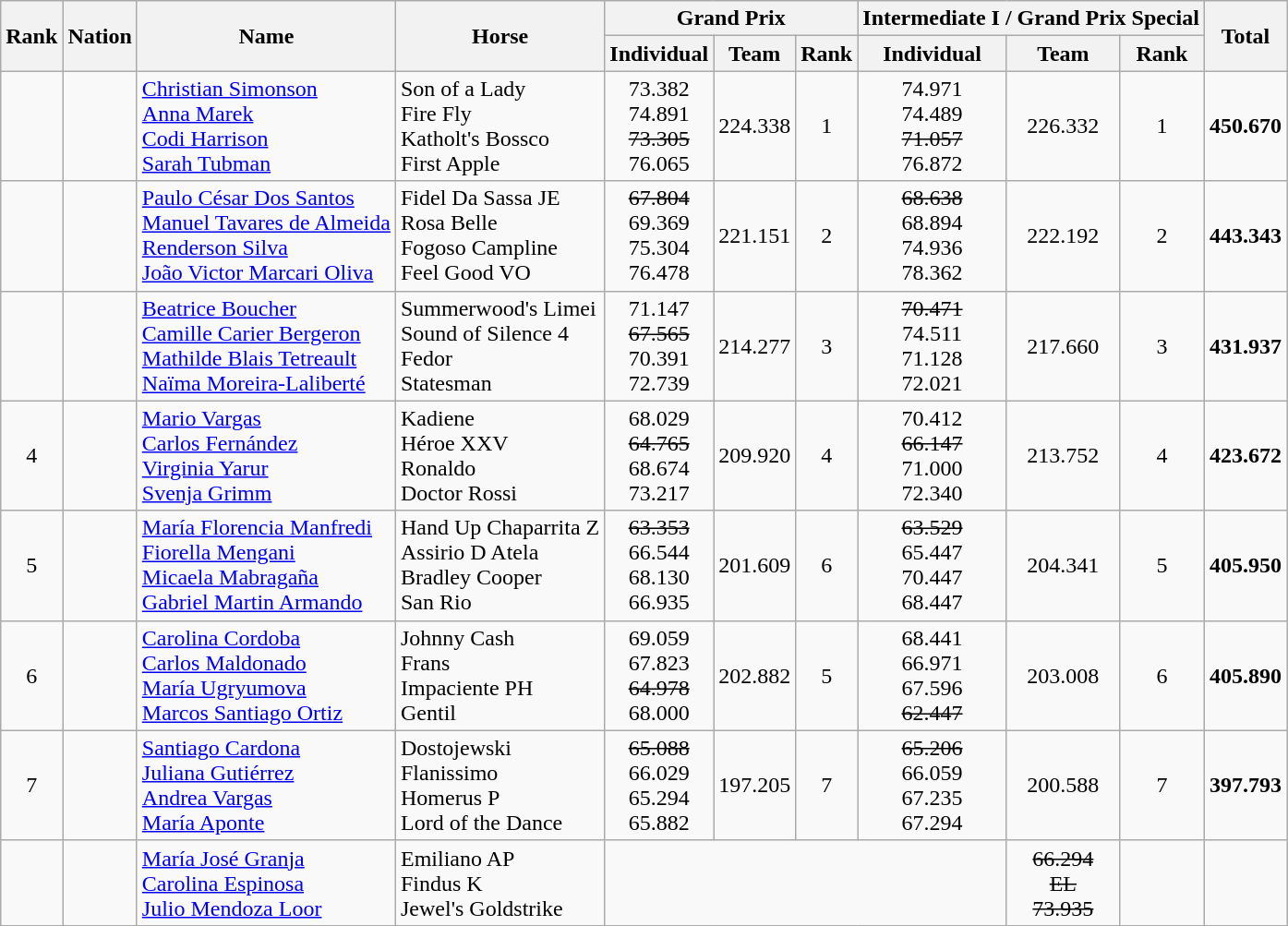<table class="wikitable sortable" style="text-align:center" style="font-size:95%">
<tr>
<th rowspan="2">Rank</th>
<th rowspan="2">Nation</th>
<th rowspan="2">Name</th>
<th rowspan="2">Horse</th>
<th colspan="3">Grand Prix</th>
<th colspan="3">Intermediate I / Grand Prix Special</th>
<th rowspan="2">Total</th>
</tr>
<tr>
<th>Individual</th>
<th>Team</th>
<th>Rank</th>
<th>Individual</th>
<th>Team</th>
<th>Rank</th>
</tr>
<tr>
<td></td>
<td align="left"></td>
<td align="left"><a href='#'>Christian Simonson</a><br><a href='#'>Anna Marek</a><br><a href='#'>Codi Harrison</a><br><a href='#'>Sarah Tubman</a></td>
<td align="left">Son of a Lady<br>Fire Fly<br>Katholt's Bossco<br>First Apple</td>
<td>73.382<br>74.891<br><s>73.305</s><br>76.065</td>
<td>224.338</td>
<td>1</td>
<td>74.971<br>74.489<br><s>71.057</s><br>76.872</td>
<td>226.332</td>
<td>1</td>
<td><strong>450.670</strong></td>
</tr>
<tr>
<td></td>
<td align="left"></td>
<td align="left"><a href='#'>Paulo César Dos Santos</a><br><a href='#'>Manuel Tavares de Almeida</a><br><a href='#'>Renderson Silva</a><br><a href='#'>João Victor Marcari Oliva</a></td>
<td align="left">Fidel Da Sassa JE<br>Rosa Belle<br>Fogoso Campline<br>Feel Good VO</td>
<td><s>67.804</s><br>69.369<br>75.304<br>76.478</td>
<td>221.151</td>
<td>2</td>
<td><s>68.638</s><br>68.894<br>74.936<br>78.362</td>
<td>222.192</td>
<td>2</td>
<td><strong>443.343</strong></td>
</tr>
<tr>
<td></td>
<td align="left"></td>
<td align="left"><a href='#'>Beatrice Boucher</a><br><a href='#'>Camille Carier Bergeron</a><br><a href='#'>Mathilde Blais Tetreault</a><br><a href='#'>Naïma Moreira-Laliberté</a></td>
<td align="left">Summerwood's Limei<br>Sound of Silence 4<br>Fedor<br>Statesman</td>
<td>71.147<br><s>67.565</s><br>70.391<br>72.739</td>
<td>214.277</td>
<td>3</td>
<td><s>70.471</s><br>74.511<br>71.128<br>72.021</td>
<td>217.660</td>
<td>3</td>
<td><strong>431.937</strong></td>
</tr>
<tr>
<td>4</td>
<td align="left"></td>
<td align="left"><a href='#'>Mario Vargas</a><br><a href='#'>Carlos Fernández</a><br><a href='#'>Virginia Yarur</a><br><a href='#'>Svenja Grimm</a></td>
<td align="left">Kadiene<br>Héroe XXV<br>Ronaldo<br>Doctor Rossi</td>
<td>68.029<br><s>64.765</s><br>68.674<br>73.217</td>
<td>209.920</td>
<td>4</td>
<td>70.412<br><s>66.147</s><br>71.000<br>72.340</td>
<td>213.752</td>
<td>4</td>
<td><strong>423.672</strong></td>
</tr>
<tr>
<td>5</td>
<td align="left"></td>
<td align="left"><a href='#'>María Florencia Manfredi</a><br><a href='#'>Fiorella Mengani</a><br><a href='#'>Micaela Mabragaña</a><br><a href='#'>Gabriel Martin Armando</a></td>
<td align="left">Hand Up Chaparrita Z<br>Assirio D Atela<br>Bradley Cooper<br>San Rio</td>
<td><s>63.353</s><br>66.544<br>68.130<br>66.935</td>
<td>201.609</td>
<td>6</td>
<td><s>63.529</s><br>65.447<br>70.447<br>68.447</td>
<td>204.341</td>
<td>5</td>
<td><strong>405.950</strong></td>
</tr>
<tr>
<td>6</td>
<td align="left"></td>
<td align="left"><a href='#'>Carolina Cordoba</a><br><a href='#'>Carlos Maldonado</a><br><a href='#'>María Ugryumova</a><br><a href='#'>Marcos Santiago Ortiz</a></td>
<td align="left">Johnny Cash<br>Frans<br>Impaciente PH<br>Gentil</td>
<td>69.059<br>67.823<br><s>64.978</s><br>68.000</td>
<td>202.882</td>
<td>5</td>
<td>68.441<br>66.971<br>67.596<br><s>62.447</s></td>
<td>203.008</td>
<td>6</td>
<td><strong>405.890</strong></td>
</tr>
<tr>
<td>7</td>
<td align="left"></td>
<td align="left"><a href='#'>Santiago Cardona</a><br><a href='#'>Juliana Gutiérrez</a><br><a href='#'>Andrea Vargas</a><br><a href='#'>María Aponte</a></td>
<td align="left">Dostojewski<br>Flanissimo<br>Homerus P<br>Lord of the Dance</td>
<td><s>65.088</s><br>66.029<br>65.294<br>65.882</td>
<td>197.205</td>
<td>7</td>
<td><s>65.206</s><br>66.059<br>67.235<br>67.294<br></td>
<td>200.588</td>
<td>7</td>
<td><strong>397.793</strong></td>
</tr>
<tr>
<td></td>
<td align="left"></td>
<td align="left"><a href='#'>María José Granja</a><br><a href='#'>Carolina Espinosa</a><br><a href='#'>Julio Mendoza Loor</a></td>
<td align="left">Emiliano AP<br>Findus K<br>Jewel's Goldstrike</td>
<td colspan="4"></td>
<td><s>66.294</s><br><s>EL</s><br><s>73.935</s></td>
<td></td>
<td></td>
</tr>
<tr>
</tr>
</table>
